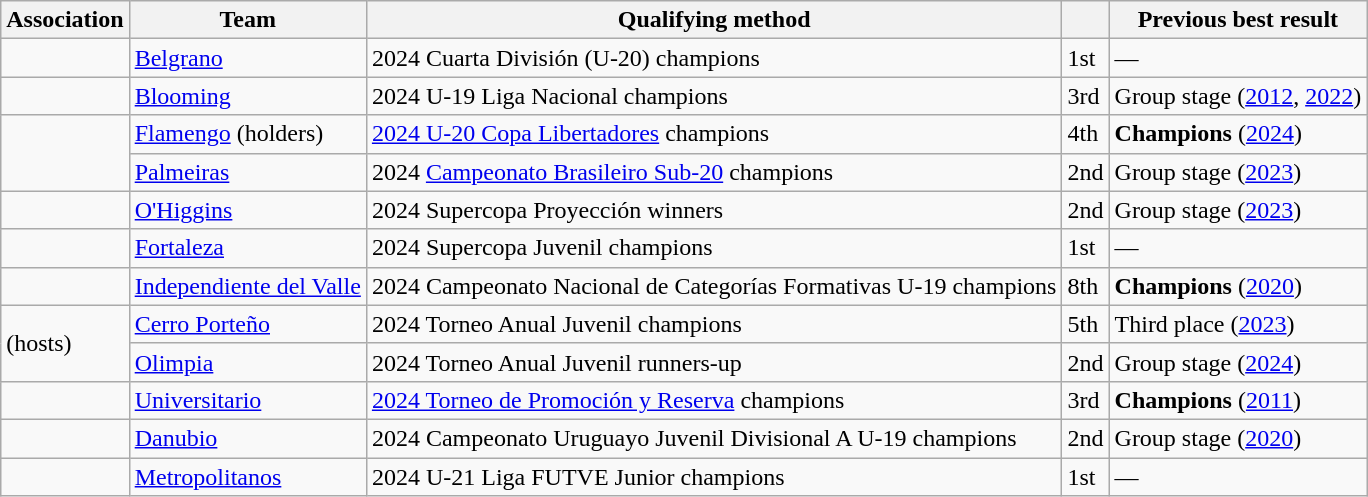<table class="wikitable sortable">
<tr>
<th>Association</th>
<th>Team</th>
<th>Qualifying method</th>
<th data-sort-type="number"></th>
<th>Previous best result</th>
</tr>
<tr>
<td></td>
<td><a href='#'>Belgrano</a></td>
<td>2024 Cuarta División (U-20) champions</td>
<td>1st</td>
<td>—</td>
</tr>
<tr>
<td></td>
<td><a href='#'>Blooming</a></td>
<td>2024 U-19 Liga Nacional champions</td>
<td>3rd</td>
<td>Group stage (<a href='#'>2012</a>, <a href='#'>2022</a>)</td>
</tr>
<tr>
<td rowspan=2></td>
<td><a href='#'>Flamengo</a> (holders)</td>
<td><a href='#'>2024 U-20 Copa Libertadores</a> champions</td>
<td>4th</td>
<td data-sort-value="1"><strong>Champions</strong> (<a href='#'>2024</a>)</td>
</tr>
<tr>
<td><a href='#'>Palmeiras</a></td>
<td>2024 <a href='#'>Campeonato Brasileiro Sub-20</a> champions</td>
<td>2nd</td>
<td data-sort-value="6">Group stage (<a href='#'>2023</a>)</td>
</tr>
<tr>
<td></td>
<td><a href='#'>O'Higgins</a></td>
<td>2024 Supercopa Proyección winners</td>
<td>2nd</td>
<td data-sort-value="6">Group stage (<a href='#'>2023</a>)</td>
</tr>
<tr>
<td></td>
<td><a href='#'>Fortaleza</a></td>
<td>2024 Supercopa Juvenil champions</td>
<td>1st</td>
<td>—</td>
</tr>
<tr>
<td></td>
<td><a href='#'>Independiente del Valle</a></td>
<td>2024 Campeonato Nacional de Categorías Formativas U-19 champions</td>
<td>8th</td>
<td data-sort-value="1"><strong>Champions</strong> (<a href='#'>2020</a>)</td>
</tr>
<tr>
<td rowspan=2> (hosts)</td>
<td><a href='#'>Cerro Porteño</a> </td>
<td>2024 Torneo Anual Juvenil champions</td>
<td>5th</td>
<td data-sort-value="3">Third place (<a href='#'>2023</a>)</td>
</tr>
<tr>
<td><a href='#'>Olimpia</a> </td>
<td>2024 Torneo Anual Juvenil runners-up</td>
<td>2nd</td>
<td data-sort-value="6">Group stage (<a href='#'>2024</a>)</td>
</tr>
<tr>
<td></td>
<td><a href='#'>Universitario</a></td>
<td><a href='#'>2024 Torneo de Promoción y Reserva</a> champions</td>
<td>3rd</td>
<td data-sort-value="1"><strong>Champions</strong> (<a href='#'>2011</a>)</td>
</tr>
<tr>
<td></td>
<td><a href='#'>Danubio</a></td>
<td>2024 Campeonato Uruguayo Juvenil Divisional A U-19 champions</td>
<td>2nd</td>
<td data-sort-value="6">Group stage (<a href='#'>2020</a>)</td>
</tr>
<tr>
<td></td>
<td><a href='#'>Metropolitanos</a></td>
<td>2024 U-21 Liga FUTVE Junior champions</td>
<td>1st</td>
<td>—</td>
</tr>
</table>
